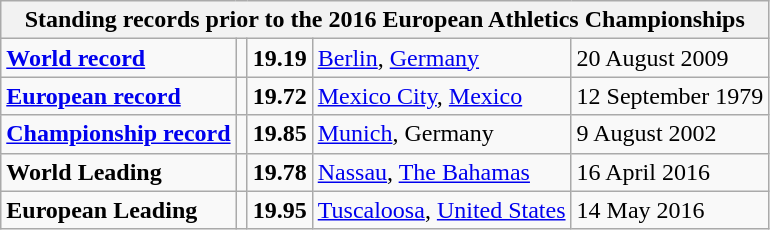<table class="wikitable">
<tr>
<th colspan="5">Standing records prior to the 2016 European Athletics Championships</th>
</tr>
<tr>
<td><strong><a href='#'>World record</a></strong></td>
<td></td>
<td><strong>19.19</strong></td>
<td><a href='#'>Berlin</a>, <a href='#'>Germany</a></td>
<td>20 August 2009</td>
</tr>
<tr>
<td><strong><a href='#'>European record</a></strong></td>
<td></td>
<td><strong>19.72</strong></td>
<td><a href='#'>Mexico City</a>, <a href='#'>Mexico</a></td>
<td>12 September 1979</td>
</tr>
<tr>
<td><strong><a href='#'>Championship record</a></strong></td>
<td></td>
<td><strong>19.85</strong></td>
<td><a href='#'>Munich</a>, Germany</td>
<td>9 August 2002</td>
</tr>
<tr>
<td><strong>World Leading</strong></td>
<td></td>
<td><strong>19.78</strong></td>
<td><a href='#'>Nassau</a>, <a href='#'>The Bahamas</a></td>
<td>16 April 2016</td>
</tr>
<tr>
<td><strong>European Leading</strong></td>
<td></td>
<td><strong>19.95</strong></td>
<td><a href='#'>Tuscaloosa</a>, <a href='#'>United States</a></td>
<td>14 May 2016</td>
</tr>
</table>
